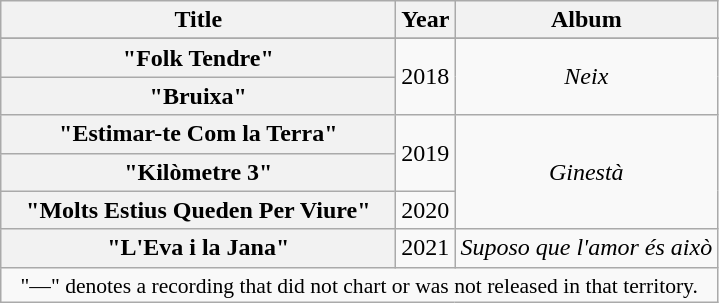<table class="wikitable plainrowheaders" style="text-align:center;">
<tr>
<th scope="col" rowspan="1" style="width:16em;">Title</th>
<th scope="col" rowspan="1">Year</th>
<th scope="col" rowspan="1">Album</th>
</tr>
<tr>
</tr>
<tr>
<th scope="row">"Folk Tendre"</th>
<td rowspan="2">2018</td>
<td rowspan="2"><em>Neix</em></td>
</tr>
<tr>
<th scope="row">"Bruixa"</th>
</tr>
<tr>
<th scope="row">"Estimar-te Com la Terra"</th>
<td rowspan="2">2019</td>
<td rowspan="3"><em>Ginestà</em></td>
</tr>
<tr>
<th scope="row">"Kilòmetre 3"</th>
</tr>
<tr>
<th scope="row">"Molts Estius Queden Per Viure"</th>
<td>2020</td>
</tr>
<tr>
<th scope="row">"L'Eva i la Jana"</th>
<td>2021</td>
<td><em>Suposo que l'amor és això</em></td>
</tr>
<tr>
<td colspan="8" style="font-size:90%">"—" denotes a recording that did not chart or was not released in that territory.</td>
</tr>
</table>
